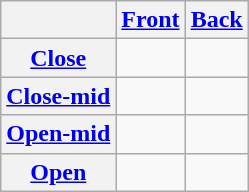<table class=wikitable style=text-align:center>
<tr>
<th></th>
<th><a href='#'>Front</a></th>
<th><a href='#'>Back</a></th>
</tr>
<tr>
<th><a href='#'>Close</a></th>
<td></td>
<td></td>
</tr>
<tr>
<th><a href='#'>Close-mid</a></th>
<td></td>
<td></td>
</tr>
<tr>
<th><a href='#'>Open-mid</a></th>
<td></td>
<td></td>
</tr>
<tr>
<th><a href='#'>Open</a></th>
<td></td>
<td></td>
</tr>
</table>
